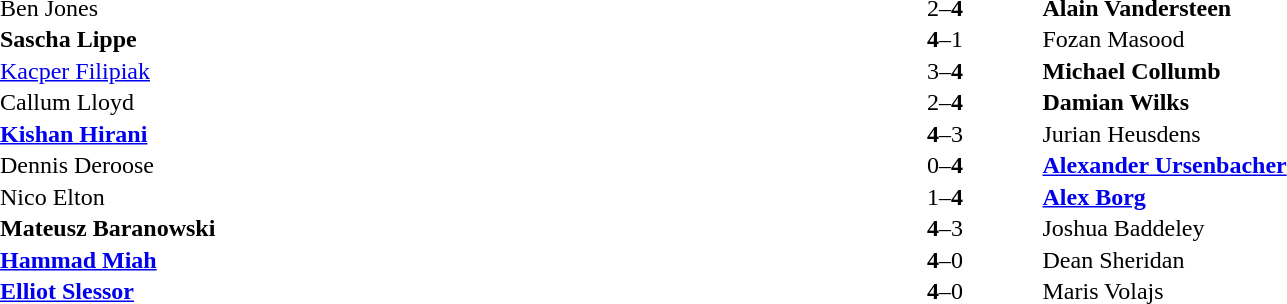<table width="100%" cellspacing="1">
<tr>
<th width=45%></th>
<th width=10%></th>
<th width=45%></th>
</tr>
<tr>
<td> Ben Jones</td>
<td align="center">2–<strong>4</strong></td>
<td> <strong>Alain Vandersteen</strong></td>
</tr>
<tr>
<td> <strong>Sascha Lippe</strong></td>
<td align="center"><strong>4</strong>–1</td>
<td> Fozan Masood</td>
</tr>
<tr>
<td> <a href='#'>Kacper Filipiak</a></td>
<td align="center">3–<strong>4</strong></td>
<td> <strong>Michael Collumb</strong></td>
</tr>
<tr>
<td> Callum Lloyd</td>
<td align="center">2–<strong>4</strong></td>
<td> <strong>Damian Wilks</strong></td>
</tr>
<tr>
<td> <strong><a href='#'>Kishan Hirani</a></strong></td>
<td align="center"><strong>4</strong>–3</td>
<td> Jurian Heusdens</td>
</tr>
<tr>
<td> Dennis Deroose</td>
<td align="center">0–<strong>4</strong></td>
<td> <strong><a href='#'>Alexander Ursenbacher</a></strong></td>
</tr>
<tr>
<td> Nico Elton</td>
<td align="center">1–<strong>4</strong></td>
<td> <strong><a href='#'>Alex Borg</a></strong></td>
</tr>
<tr>
<td> <strong>Mateusz Baranowski</strong></td>
<td align="center"><strong>4</strong>–3</td>
<td> Joshua Baddeley</td>
</tr>
<tr>
<td> <strong><a href='#'>Hammad Miah</a></strong></td>
<td align="center"><strong>4</strong>–0</td>
<td> Dean Sheridan</td>
</tr>
<tr>
<td> <strong><a href='#'>Elliot Slessor</a></strong></td>
<td align="center"><strong>4</strong>–0</td>
<td> Maris Volajs</td>
</tr>
</table>
